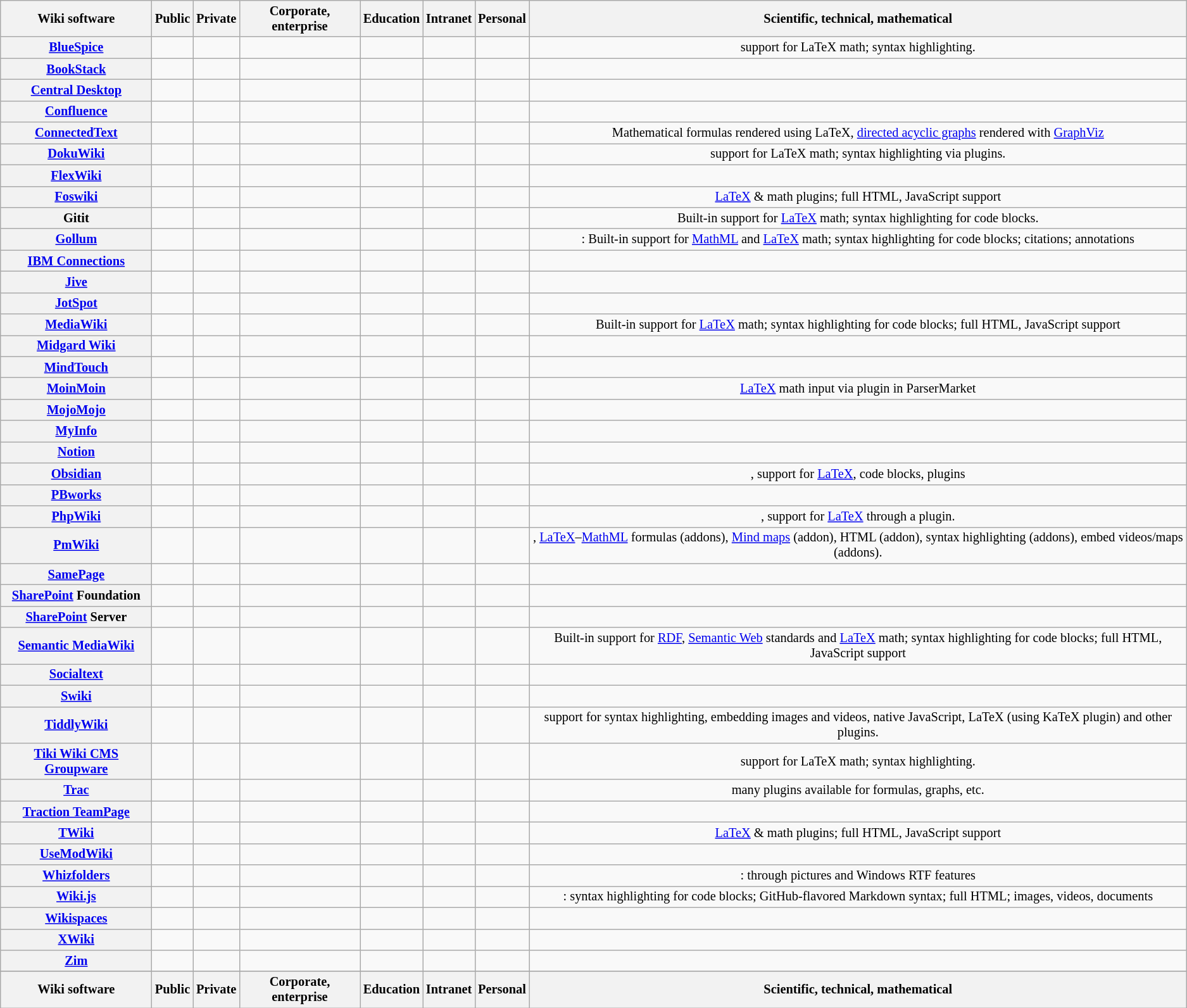<table class="wikitable sortable" style="text-align: center; font-size: 85%; width: auto; table-layout: fixed;">
<tr>
<th>Wiki software</th>
<th>Public</th>
<th>Private</th>
<th>Corporate, enterprise</th>
<th>Education</th>
<th>Intranet</th>
<th>Personal</th>
<th>Scientific, technical, mathematical</th>
</tr>
<tr>
<th><a href='#'>BlueSpice</a></th>
<td></td>
<td></td>
<td></td>
<td></td>
<td></td>
<td></td>
<td> support for LaTeX math; syntax highlighting.</td>
</tr>
<tr>
<th><a href='#'>BookStack</a></th>
<td></td>
<td></td>
<td></td>
<td></td>
<td></td>
<td></td>
<td></td>
</tr>
<tr>
<th><a href='#'>Central Desktop</a></th>
<td></td>
<td></td>
<td></td>
<td></td>
<td></td>
<td></td>
<td></td>
</tr>
<tr>
<th><a href='#'>Confluence</a></th>
<td></td>
<td></td>
<td></td>
<td></td>
<td></td>
<td></td>
<td></td>
</tr>
<tr>
<th><a href='#'>ConnectedText</a></th>
<td></td>
<td></td>
<td></td>
<td></td>
<td></td>
<td></td>
<td> Mathematical formulas rendered using LaTeX, <a href='#'>directed acyclic graphs</a> rendered with <a href='#'>GraphViz</a></td>
</tr>
<tr>
<th><a href='#'>DokuWiki</a></th>
<td></td>
<td></td>
<td></td>
<td></td>
<td></td>
<td></td>
<td> support for LaTeX math; syntax highlighting via plugins.</td>
</tr>
<tr>
<th><a href='#'>FlexWiki</a></th>
<td></td>
<td></td>
<td></td>
<td></td>
<td></td>
<td></td>
<td></td>
</tr>
<tr>
<th><a href='#'>Foswiki</a></th>
<td></td>
<td></td>
<td></td>
<td></td>
<td></td>
<td></td>
<td> <a href='#'>LaTeX</a> & math plugins; full HTML, JavaScript support</td>
</tr>
<tr>
<th>Gitit</th>
<td></td>
<td></td>
<td></td>
<td></td>
<td></td>
<td></td>
<td> Built-in support for <a href='#'>LaTeX</a> math; syntax highlighting for code blocks.</td>
</tr>
<tr>
<th><a href='#'>Gollum</a></th>
<td></td>
<td></td>
<td></td>
<td></td>
<td></td>
<td></td>
<td>: Built-in support for <a href='#'>MathML</a> and <a href='#'>LaTeX</a> math; syntax highlighting for code blocks; citations; annotations</td>
</tr>
<tr>
<th><a href='#'>IBM Connections</a></th>
<td></td>
<td></td>
<td></td>
<td></td>
<td></td>
<td></td>
<td></td>
</tr>
<tr>
<th><a href='#'>Jive</a></th>
<td></td>
<td></td>
<td></td>
<td></td>
<td></td>
<td></td>
<td></td>
</tr>
<tr>
<th><a href='#'>JotSpot</a></th>
<td></td>
<td></td>
<td></td>
<td></td>
<td></td>
<td></td>
<td></td>
</tr>
<tr>
<th><a href='#'>MediaWiki</a></th>
<td></td>
<td></td>
<td></td>
<td></td>
<td></td>
<td></td>
<td> Built-in support for <a href='#'>LaTeX</a> math; syntax highlighting for code blocks; full HTML, JavaScript support</td>
</tr>
<tr>
<th><a href='#'>Midgard Wiki</a></th>
<td></td>
<td></td>
<td></td>
<td></td>
<td></td>
<td></td>
<td></td>
</tr>
<tr>
<th><a href='#'>MindTouch</a></th>
<td></td>
<td></td>
<td></td>
<td></td>
<td></td>
<td></td>
<td></td>
</tr>
<tr>
<th><a href='#'>MoinMoin</a></th>
<td></td>
<td></td>
<td></td>
<td></td>
<td></td>
<td></td>
<td> <a href='#'>LaTeX</a> math input via plugin in ParserMarket</td>
</tr>
<tr>
<th><a href='#'>MojoMojo</a></th>
<td></td>
<td></td>
<td></td>
<td></td>
<td></td>
<td></td>
<td></td>
</tr>
<tr>
<th><a href='#'>MyInfo</a></th>
<td></td>
<td></td>
<td></td>
<td></td>
<td></td>
<td></td>
<td></td>
</tr>
<tr>
<th><a href='#'>Notion</a></th>
<td></td>
<td></td>
<td></td>
<td></td>
<td></td>
<td></td>
<td></td>
</tr>
<tr>
<th><a href='#'>Obsidian</a></th>
<td></td>
<td></td>
<td></td>
<td></td>
<td></td>
<td></td>
<td>, support for <a href='#'>LaTeX</a>, code blocks, plugins</td>
</tr>
<tr>
<th><a href='#'>PBworks</a></th>
<td></td>
<td></td>
<td></td>
<td></td>
<td></td>
<td></td>
<td></td>
</tr>
<tr>
<th><a href='#'>PhpWiki</a></th>
<td></td>
<td></td>
<td></td>
<td></td>
<td></td>
<td></td>
<td>, support for <a href='#'>LaTeX</a> through a plugin.</td>
</tr>
<tr>
<th><a href='#'>PmWiki</a></th>
<td></td>
<td></td>
<td></td>
<td></td>
<td></td>
<td></td>
<td>, <a href='#'>LaTeX</a>–<a href='#'>MathML</a> formulas (addons), <a href='#'>Mind maps</a> (addon), HTML (addon), syntax highlighting (addons), embed videos/maps (addons).</td>
</tr>
<tr>
<th><a href='#'>SamePage</a></th>
<td></td>
<td></td>
<td></td>
<td></td>
<td></td>
<td></td>
<td></td>
</tr>
<tr>
<th><a href='#'>SharePoint</a> Foundation</th>
<td></td>
<td></td>
<td></td>
<td></td>
<td></td>
<td></td>
<td></td>
</tr>
<tr>
<th><a href='#'>SharePoint</a> Server</th>
<td></td>
<td></td>
<td></td>
<td></td>
<td></td>
<td></td>
<td></td>
</tr>
<tr>
<th><a href='#'>Semantic MediaWiki</a></th>
<td></td>
<td></td>
<td></td>
<td></td>
<td></td>
<td></td>
<td> Built-in support for <a href='#'>RDF</a>, <a href='#'>Semantic Web</a> standards and <a href='#'>LaTeX</a> math; syntax highlighting for code blocks; full HTML, JavaScript support</td>
</tr>
<tr>
<th><a href='#'>Socialtext</a></th>
<td></td>
<td></td>
<td></td>
<td></td>
<td></td>
<td></td>
<td></td>
</tr>
<tr>
<th><a href='#'>Swiki</a></th>
<td></td>
<td></td>
<td></td>
<td></td>
<td></td>
<td></td>
<td></td>
</tr>
<tr>
<th><a href='#'>TiddlyWiki</a></th>
<td></td>
<td></td>
<td></td>
<td></td>
<td></td>
<td></td>
<td> support for syntax highlighting, embedding images and videos, native JavaScript, LaTeX (using KaTeX plugin) and other plugins.</td>
</tr>
<tr>
<th><a href='#'>Tiki Wiki CMS Groupware</a></th>
<td></td>
<td></td>
<td></td>
<td></td>
<td></td>
<td></td>
<td> support for LaTeX math; syntax highlighting.</td>
</tr>
<tr>
<th><a href='#'>Trac</a></th>
<td></td>
<td></td>
<td></td>
<td></td>
<td></td>
<td></td>
<td> many plugins available for formulas, graphs, etc.</td>
</tr>
<tr>
<th><a href='#'>Traction TeamPage</a></th>
<td></td>
<td></td>
<td></td>
<td></td>
<td></td>
<td></td>
<td></td>
</tr>
<tr>
<th><a href='#'>TWiki</a></th>
<td></td>
<td></td>
<td></td>
<td></td>
<td></td>
<td></td>
<td>  <a href='#'>LaTeX</a> & math plugins; full HTML, JavaScript support</td>
</tr>
<tr>
<th><a href='#'>UseModWiki</a></th>
<td></td>
<td></td>
<td></td>
<td></td>
<td></td>
<td></td>
<td></td>
</tr>
<tr>
<th><a href='#'>Whizfolders</a></th>
<td></td>
<td></td>
<td></td>
<td></td>
<td></td>
<td></td>
<td>: through pictures and Windows RTF features</td>
</tr>
<tr>
<th><a href='#'>Wiki.js</a></th>
<td></td>
<td></td>
<td></td>
<td></td>
<td></td>
<td></td>
<td>: syntax highlighting for code blocks; GitHub-flavored Markdown syntax; full HTML; images, videos, documents</td>
</tr>
<tr>
<th><a href='#'>Wikispaces</a></th>
<td></td>
<td></td>
<td></td>
<td></td>
<td></td>
<td></td>
<td></td>
</tr>
<tr>
<th><a href='#'>XWiki</a></th>
<td></td>
<td></td>
<td></td>
<td></td>
<td></td>
<td></td>
<td></td>
</tr>
<tr>
<th><a href='#'>Zim</a></th>
<td></td>
<td></td>
<td></td>
<td></td>
<td></td>
<td></td>
<td></td>
</tr>
<tr>
</tr>
<tr class="sortbottom">
<th>Wiki software</th>
<th>Public</th>
<th>Private</th>
<th>Corporate, enterprise</th>
<th>Education</th>
<th>Intranet</th>
<th>Personal</th>
<th>Scientific, technical, mathematical</th>
</tr>
</table>
